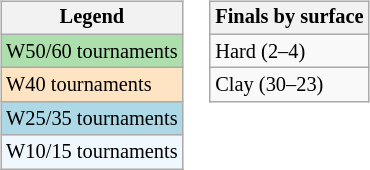<table>
<tr valign=top>
<td><br><table class=wikitable style="font-size:85%">
<tr>
<th>Legend</th>
</tr>
<tr style="background:#addfad;">
<td>W50/60 tournaments</td>
</tr>
<tr style="background:#ffe4c4;">
<td>W40 tournaments</td>
</tr>
<tr style="background:lightblue;">
<td>W25/35 tournaments</td>
</tr>
<tr style="background:#f0f8ff;">
<td>W10/15 tournaments</td>
</tr>
</table>
</td>
<td><br><table class=wikitable style="font-size:85%">
<tr>
<th>Finals by surface</th>
</tr>
<tr>
<td>Hard (2–4)</td>
</tr>
<tr>
<td>Clay (30–23)</td>
</tr>
</table>
</td>
</tr>
</table>
